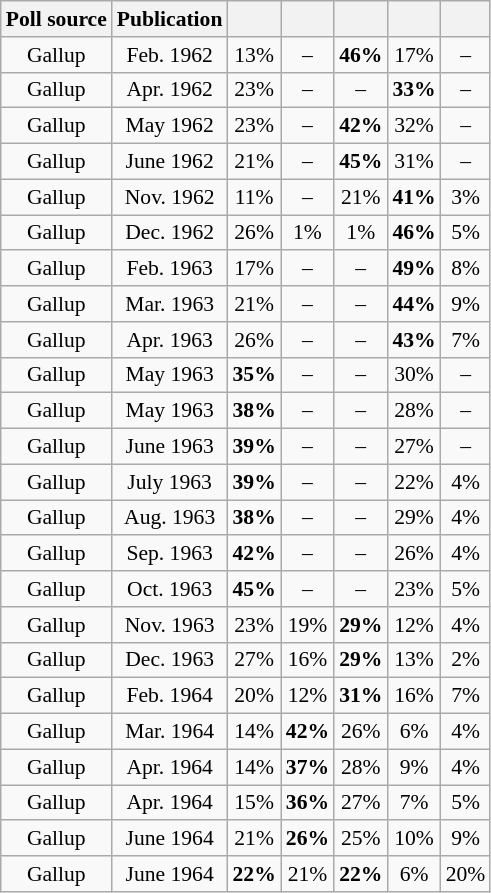<table class="wikitable" style="font-size:90%;text-align:center;">
<tr>
<th>Poll source</th>
<th>Publication</th>
<th></th>
<th></th>
<th></th>
<th></th>
<th></th>
</tr>
<tr>
<td>Gallup</td>
<td>Feb. 1962</td>
<td>13%</td>
<td>–</td>
<td><strong>46%</strong></td>
<td>17%</td>
<td>–</td>
</tr>
<tr>
<td>Gallup</td>
<td>Apr. 1962</td>
<td>23%</td>
<td>–</td>
<td>–</td>
<td><strong>33%</strong></td>
<td>–</td>
</tr>
<tr>
<td>Gallup</td>
<td>May 1962</td>
<td>23%</td>
<td>–</td>
<td><strong>42%</strong></td>
<td>32%</td>
<td>–</td>
</tr>
<tr>
<td>Gallup</td>
<td>June 1962</td>
<td>21%</td>
<td>–</td>
<td><strong>45%</strong></td>
<td>31%</td>
<td>–</td>
</tr>
<tr>
<td>Gallup</td>
<td>Nov. 1962</td>
<td>11%</td>
<td>–</td>
<td>21%</td>
<td><strong>41%</strong></td>
<td>3%</td>
</tr>
<tr>
<td>Gallup</td>
<td>Dec. 1962</td>
<td>26%</td>
<td>1%</td>
<td>1%</td>
<td><strong>46%</strong></td>
<td>5%</td>
</tr>
<tr>
<td>Gallup</td>
<td>Feb. 1963</td>
<td>17%</td>
<td>–</td>
<td>–</td>
<td><strong>49%</strong></td>
<td>8%</td>
</tr>
<tr>
<td>Gallup</td>
<td>Mar. 1963</td>
<td>21%</td>
<td>–</td>
<td>–</td>
<td><strong>44%</strong></td>
<td>9%</td>
</tr>
<tr>
<td>Gallup</td>
<td>Apr. 1963</td>
<td>26%</td>
<td>–</td>
<td>–</td>
<td><strong>43%</strong></td>
<td>7%</td>
</tr>
<tr>
<td>Gallup</td>
<td>May 1963</td>
<td><strong>35%</strong></td>
<td>–</td>
<td>–</td>
<td>30%</td>
<td>–</td>
</tr>
<tr>
<td>Gallup</td>
<td>May 1963</td>
<td><strong>38%</strong></td>
<td>–</td>
<td>–</td>
<td>28%</td>
<td>–</td>
</tr>
<tr>
<td>Gallup</td>
<td>June 1963</td>
<td><strong>39%</strong></td>
<td>–</td>
<td>–</td>
<td>27%</td>
<td>–</td>
</tr>
<tr>
<td>Gallup</td>
<td>July 1963</td>
<td><strong>39%</strong></td>
<td>–</td>
<td>–</td>
<td>22%</td>
<td>4%</td>
</tr>
<tr>
<td>Gallup</td>
<td>Aug. 1963</td>
<td><strong>38%</strong></td>
<td>–</td>
<td>–</td>
<td>29%</td>
<td>4%</td>
</tr>
<tr>
<td>Gallup</td>
<td>Sep. 1963</td>
<td><strong>42%</strong></td>
<td>–</td>
<td>–</td>
<td>26%</td>
<td>4%</td>
</tr>
<tr>
<td>Gallup</td>
<td>Oct. 1963</td>
<td><strong>45%</strong></td>
<td>–</td>
<td>–</td>
<td>23%</td>
<td>5%</td>
</tr>
<tr>
<td>Gallup</td>
<td>Nov. 1963</td>
<td>23%</td>
<td>19%</td>
<td><strong>29%</strong></td>
<td>12%</td>
<td>4%</td>
</tr>
<tr>
<td>Gallup</td>
<td>Dec. 1963</td>
<td>27%</td>
<td>16%</td>
<td><strong>29%</strong></td>
<td>13%</td>
<td>2%</td>
</tr>
<tr>
<td>Gallup</td>
<td>Feb. 1964</td>
<td>20%</td>
<td>12%</td>
<td><strong>31%</strong></td>
<td>16%</td>
<td>7%</td>
</tr>
<tr>
<td>Gallup</td>
<td>Mar. 1964</td>
<td>14%</td>
<td><strong>42%</strong></td>
<td>26%</td>
<td>6%</td>
<td>4%</td>
</tr>
<tr>
<td>Gallup</td>
<td>Apr. 1964</td>
<td>14%</td>
<td><strong>37%</strong></td>
<td>28%</td>
<td>9%</td>
<td>4%</td>
</tr>
<tr>
<td>Gallup</td>
<td>Apr. 1964</td>
<td>15%</td>
<td><strong>36%</strong></td>
<td>27%</td>
<td>7%</td>
<td>5%</td>
</tr>
<tr>
<td>Gallup</td>
<td>June 1964</td>
<td>21%</td>
<td><strong>26%</strong></td>
<td>25%</td>
<td>10%</td>
<td>9%</td>
</tr>
<tr>
<td>Gallup</td>
<td>June 1964</td>
<td><strong>22%</strong></td>
<td>21%</td>
<td><strong>22%</strong></td>
<td>6%</td>
<td>20%</td>
</tr>
</table>
